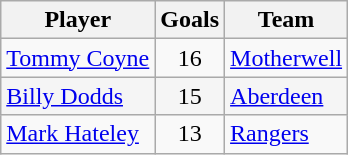<table class="wikitable">
<tr>
<th>Player</th>
<th>Goals</th>
<th>Team</th>
</tr>
<tr>
<td> <a href='#'>Tommy Coyne</a></td>
<td style="text-align:center">16</td>
<td><a href='#'>Motherwell</a></td>
</tr>
<tr style="background:#F5F5F5">
<td> <a href='#'>Billy Dodds</a></td>
<td style="text-align:center">15</td>
<td><a href='#'>Aberdeen</a></td>
</tr>
<tr>
<td> <a href='#'>Mark Hateley</a></td>
<td style="text-align:center">13</td>
<td><a href='#'>Rangers</a></td>
</tr>
</table>
